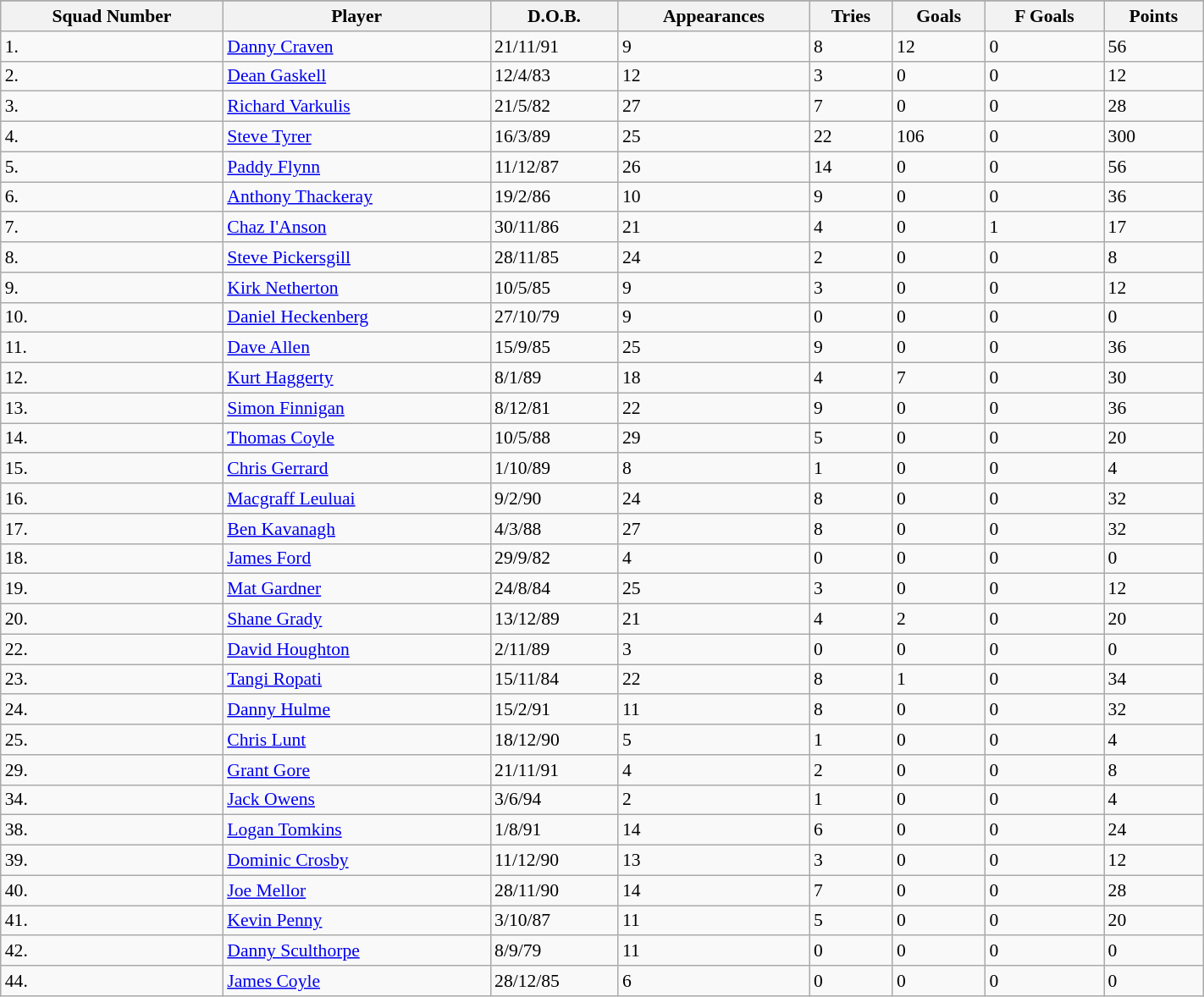<table class="wikitable sortable" width="75%" style="font-size:90%">
<tr bgcolor="#efefef">
</tr>
<tr bgcolor="#efefef">
</tr>
<tr>
<th>Squad Number</th>
<th>Player</th>
<th>D.O.B.</th>
<th>Appearances</th>
<th>Tries</th>
<th>Goals</th>
<th>F Goals</th>
<th>Points</th>
</tr>
<tr>
<td>1.</td>
<td><a href='#'>Danny Craven</a></td>
<td>21/11/91</td>
<td>9</td>
<td>8</td>
<td>12</td>
<td>0</td>
<td>56</td>
</tr>
<tr>
<td>2.</td>
<td><a href='#'>Dean Gaskell</a></td>
<td>12/4/83</td>
<td>12</td>
<td>3</td>
<td>0</td>
<td>0</td>
<td>12</td>
</tr>
<tr>
<td>3.</td>
<td><a href='#'>Richard Varkulis</a></td>
<td>21/5/82</td>
<td>27</td>
<td>7</td>
<td>0</td>
<td>0</td>
<td>28</td>
</tr>
<tr>
<td>4.</td>
<td><a href='#'>Steve Tyrer</a></td>
<td>16/3/89</td>
<td>25</td>
<td>22</td>
<td>106</td>
<td>0</td>
<td>300</td>
</tr>
<tr>
<td>5.</td>
<td><a href='#'>Paddy Flynn</a></td>
<td>11/12/87</td>
<td>26</td>
<td>14</td>
<td>0</td>
<td>0</td>
<td>56</td>
</tr>
<tr>
<td>6.</td>
<td><a href='#'>Anthony Thackeray</a></td>
<td>19/2/86</td>
<td>10</td>
<td>9</td>
<td>0</td>
<td>0</td>
<td>36</td>
</tr>
<tr>
<td>7.</td>
<td><a href='#'>Chaz I'Anson</a></td>
<td>30/11/86</td>
<td>21</td>
<td>4</td>
<td>0</td>
<td>1</td>
<td>17</td>
</tr>
<tr>
<td>8.</td>
<td><a href='#'>Steve Pickersgill</a></td>
<td>28/11/85</td>
<td>24</td>
<td>2</td>
<td>0</td>
<td>0</td>
<td>8</td>
</tr>
<tr>
<td>9.</td>
<td><a href='#'>Kirk Netherton</a></td>
<td>10/5/85</td>
<td>9</td>
<td>3</td>
<td>0</td>
<td>0</td>
<td>12</td>
</tr>
<tr>
<td>10.</td>
<td><a href='#'>Daniel Heckenberg</a></td>
<td>27/10/79</td>
<td>9</td>
<td>0</td>
<td>0</td>
<td>0</td>
<td>0</td>
</tr>
<tr>
<td>11.</td>
<td><a href='#'>Dave Allen</a></td>
<td>15/9/85</td>
<td>25</td>
<td>9</td>
<td>0</td>
<td>0</td>
<td>36</td>
</tr>
<tr>
<td>12.</td>
<td><a href='#'>Kurt Haggerty</a></td>
<td>8/1/89</td>
<td>18</td>
<td>4</td>
<td>7</td>
<td>0</td>
<td>30</td>
</tr>
<tr>
<td>13.</td>
<td><a href='#'>Simon Finnigan</a></td>
<td>8/12/81</td>
<td>22</td>
<td>9</td>
<td>0</td>
<td>0</td>
<td>36</td>
</tr>
<tr>
<td>14.</td>
<td><a href='#'>Thomas Coyle</a></td>
<td>10/5/88</td>
<td>29</td>
<td>5</td>
<td>0</td>
<td>0</td>
<td>20</td>
</tr>
<tr>
<td>15.</td>
<td><a href='#'>Chris Gerrard</a></td>
<td>1/10/89</td>
<td>8</td>
<td>1</td>
<td>0</td>
<td>0</td>
<td>4</td>
</tr>
<tr>
<td>16.</td>
<td><a href='#'>Macgraff Leuluai</a></td>
<td>9/2/90</td>
<td>24</td>
<td>8</td>
<td>0</td>
<td>0</td>
<td>32</td>
</tr>
<tr>
<td>17.</td>
<td><a href='#'>Ben Kavanagh</a></td>
<td>4/3/88</td>
<td>27</td>
<td>8</td>
<td>0</td>
<td>0</td>
<td>32</td>
</tr>
<tr>
<td>18.</td>
<td><a href='#'>James Ford</a></td>
<td>29/9/82</td>
<td>4</td>
<td>0</td>
<td>0</td>
<td>0</td>
<td>0</td>
</tr>
<tr>
<td>19.</td>
<td><a href='#'>Mat Gardner</a></td>
<td>24/8/84</td>
<td>25</td>
<td>3</td>
<td>0</td>
<td>0</td>
<td>12</td>
</tr>
<tr>
<td>20.</td>
<td><a href='#'>Shane Grady</a></td>
<td>13/12/89</td>
<td>21</td>
<td>4</td>
<td>2</td>
<td>0</td>
<td>20</td>
</tr>
<tr>
<td>22.</td>
<td><a href='#'>David Houghton</a></td>
<td>2/11/89</td>
<td>3</td>
<td>0</td>
<td>0</td>
<td>0</td>
<td>0</td>
</tr>
<tr>
<td>23.</td>
<td><a href='#'>Tangi Ropati</a></td>
<td>15/11/84</td>
<td>22</td>
<td>8</td>
<td>1</td>
<td>0</td>
<td>34</td>
</tr>
<tr>
<td>24.</td>
<td><a href='#'>Danny Hulme</a></td>
<td>15/2/91</td>
<td>11</td>
<td>8</td>
<td>0</td>
<td>0</td>
<td>32</td>
</tr>
<tr>
<td>25.</td>
<td><a href='#'>Chris Lunt</a></td>
<td>18/12/90</td>
<td>5</td>
<td>1</td>
<td>0</td>
<td>0</td>
<td>4</td>
</tr>
<tr>
<td>29.</td>
<td><a href='#'>Grant Gore</a></td>
<td>21/11/91</td>
<td>4</td>
<td>2</td>
<td>0</td>
<td>0</td>
<td>8</td>
</tr>
<tr>
<td>34.</td>
<td><a href='#'>Jack Owens</a></td>
<td>3/6/94</td>
<td>2</td>
<td>1</td>
<td>0</td>
<td>0</td>
<td>4</td>
</tr>
<tr>
<td>38.</td>
<td><a href='#'>Logan Tomkins</a></td>
<td>1/8/91</td>
<td>14</td>
<td>6</td>
<td>0</td>
<td>0</td>
<td>24</td>
</tr>
<tr>
<td>39.</td>
<td><a href='#'>Dominic Crosby</a></td>
<td>11/12/90</td>
<td>13</td>
<td>3</td>
<td>0</td>
<td>0</td>
<td>12</td>
</tr>
<tr>
<td>40.</td>
<td><a href='#'>Joe Mellor</a></td>
<td>28/11/90</td>
<td>14</td>
<td>7</td>
<td>0</td>
<td>0</td>
<td>28</td>
</tr>
<tr>
<td>41.</td>
<td><a href='#'>Kevin Penny</a></td>
<td>3/10/87</td>
<td>11</td>
<td>5</td>
<td>0</td>
<td>0</td>
<td>20</td>
</tr>
<tr>
<td>42.</td>
<td><a href='#'>Danny Sculthorpe</a></td>
<td>8/9/79</td>
<td>11</td>
<td>0</td>
<td>0</td>
<td>0</td>
<td>0</td>
</tr>
<tr>
<td>44.</td>
<td><a href='#'>James Coyle</a></td>
<td>28/12/85</td>
<td>6</td>
<td>0</td>
<td>0</td>
<td>0</td>
<td>0</td>
</tr>
</table>
